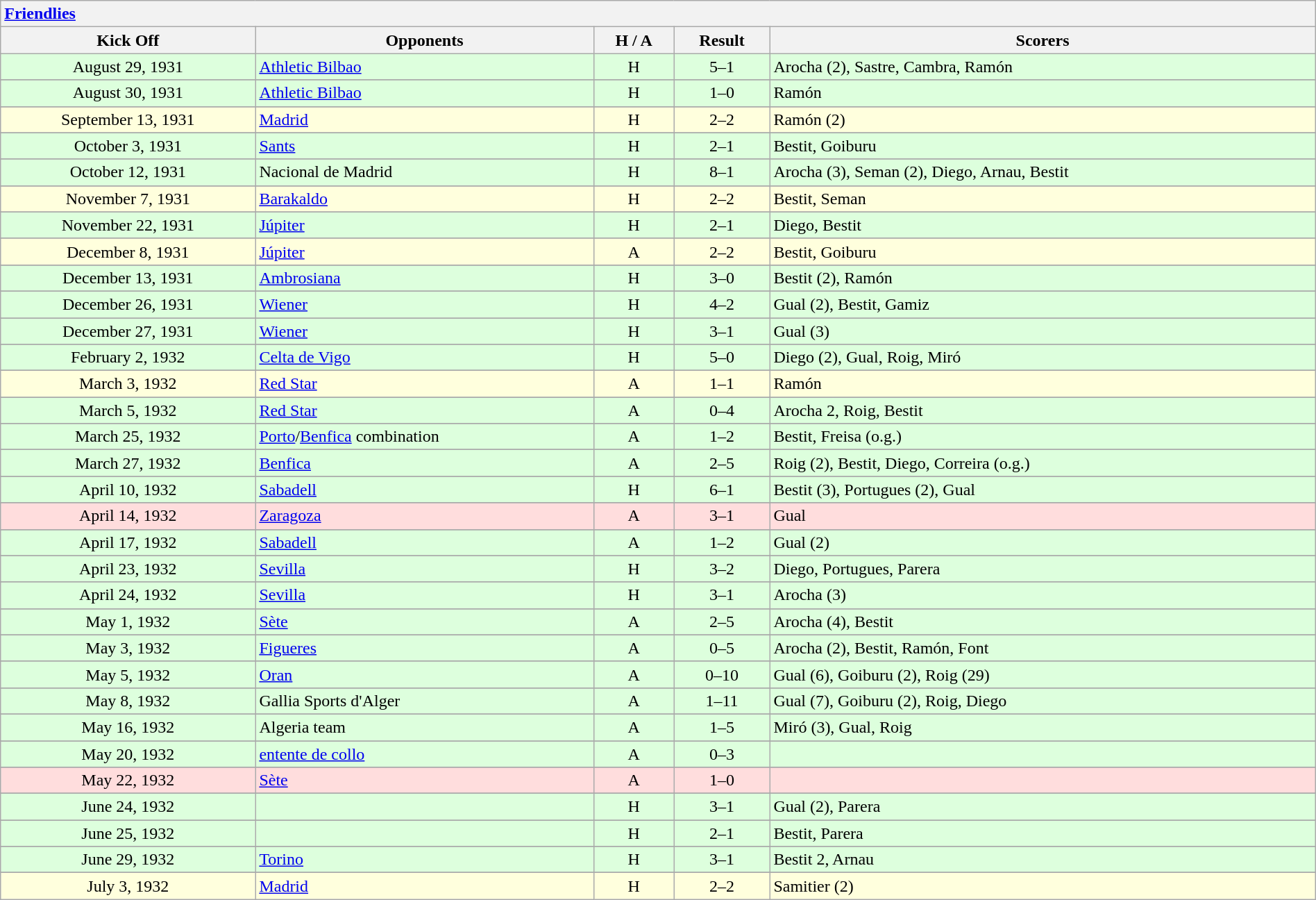<table class="wikitable collapsible collapsed" style="width:100%;">
<tr>
<th colspan="8" style="text-align:left;"><a href='#'>Friendlies</a></th>
</tr>
<tr>
<th>Kick Off</th>
<th>Opponents</th>
<th>H / A</th>
<th>Result</th>
<th>Scorers</th>
</tr>
<tr bgcolor="#ddffdd">
<td align=center>August 29, 1931</td>
<td> <a href='#'>Athletic Bilbao</a></td>
<td align=center>H</td>
<td align=center>5–1</td>
<td>Arocha (2), Sastre, Cambra, Ramón</td>
</tr>
<tr>
</tr>
<tr bgcolor="#ddffdd">
<td align=center>August 30, 1931</td>
<td> <a href='#'>Athletic Bilbao</a></td>
<td align=center>H</td>
<td align=center>1–0</td>
<td>Ramón</td>
</tr>
<tr>
</tr>
<tr bgcolor="#ffffdd">
<td align=center>September 13, 1931</td>
<td> <a href='#'>Madrid</a></td>
<td align=center>H</td>
<td align=center>2–2</td>
<td>Ramón (2)</td>
</tr>
<tr>
</tr>
<tr bgcolor="#ddffdd">
<td align=center>October 3, 1931</td>
<td> <a href='#'>Sants</a></td>
<td align=center>H</td>
<td align=center>2–1</td>
<td>Bestit, Goiburu</td>
</tr>
<tr>
</tr>
<tr bgcolor="#ddffdd">
<td align=center>October 12, 1931</td>
<td> Nacional de Madrid</td>
<td align=center>H</td>
<td align=center>8–1</td>
<td>Arocha (3), Seman (2), Diego, Arnau, Bestit</td>
</tr>
<tr>
</tr>
<tr bgcolor="#ffffdd">
<td align=center>November 7, 1931</td>
<td> <a href='#'>Barakaldo</a></td>
<td align=center>H</td>
<td align=center>2–2</td>
<td>Bestit, Seman</td>
</tr>
<tr>
</tr>
<tr bgcolor="#ddffdd">
<td align=center>November 22, 1931</td>
<td> <a href='#'>Júpiter</a></td>
<td align=center>H</td>
<td align=center>2–1</td>
<td>Diego, Bestit</td>
</tr>
<tr>
</tr>
<tr bgcolor="#ffffdd">
<td align=center>December 8, 1931</td>
<td> <a href='#'>Júpiter</a></td>
<td align=center>A</td>
<td align=center>2–2</td>
<td>Bestit, Goiburu</td>
</tr>
<tr>
</tr>
<tr bgcolor="#ddffdd">
<td align=center>December 13, 1931</td>
<td> <a href='#'>Ambrosiana</a></td>
<td align=center>H</td>
<td align=center>3–0</td>
<td>Bestit (2), Ramón</td>
</tr>
<tr>
</tr>
<tr bgcolor="#ddffdd">
<td align=center>December 26, 1931</td>
<td> <a href='#'>Wiener</a></td>
<td align=center>H</td>
<td align=center>4–2</td>
<td>Gual (2), Bestit, Gamiz</td>
</tr>
<tr>
</tr>
<tr bgcolor="#ddffdd">
<td align=center>December 27, 1931</td>
<td> <a href='#'>Wiener</a></td>
<td align=center>H</td>
<td align=center>3–1</td>
<td>Gual (3)</td>
</tr>
<tr>
</tr>
<tr bgcolor="#ddffdd">
<td align=center>February 2, 1932</td>
<td> <a href='#'>Celta de Vigo</a></td>
<td align=center>H</td>
<td align=center>5–0</td>
<td>Diego (2), Gual, Roig, Miró</td>
</tr>
<tr>
</tr>
<tr bgcolor="#ffffdd">
<td align=center>March 3, 1932</td>
<td> <a href='#'>Red Star</a></td>
<td align=center>A</td>
<td align=center>1–1</td>
<td>Ramón</td>
</tr>
<tr>
</tr>
<tr bgcolor="#ddffdd">
<td align=center>March 5, 1932</td>
<td> <a href='#'>Red Star</a></td>
<td align=center>A</td>
<td align=center>0–4</td>
<td>Arocha 2, Roig, Bestit</td>
</tr>
<tr>
</tr>
<tr bgcolor="#ddffdd">
<td align=center>March 25, 1932</td>
<td> <a href='#'>Porto</a>/<a href='#'>Benfica</a> combination</td>
<td align=center>A</td>
<td align=center>1–2</td>
<td>Bestit, Freisa (o.g.)</td>
</tr>
<tr>
</tr>
<tr bgcolor="#ddffdd">
<td align=center>March 27, 1932</td>
<td> <a href='#'>Benfica</a></td>
<td align=center>A</td>
<td align=center>2–5</td>
<td>Roig (2), Bestit, Diego, Correira (o.g.)</td>
</tr>
<tr>
</tr>
<tr bgcolor="#ddffdd">
<td align=center>April 10, 1932</td>
<td> <a href='#'>Sabadell</a></td>
<td align=center>H</td>
<td align=center>6–1</td>
<td>Bestit (3), Portugues (2), Gual</td>
</tr>
<tr>
</tr>
<tr bgcolor="#ffdddd">
<td align=center>April 14, 1932</td>
<td> <a href='#'>Zaragoza</a></td>
<td align=center>A</td>
<td align=center>3–1</td>
<td>Gual</td>
</tr>
<tr>
</tr>
<tr bgcolor="#ddffdd">
<td align=center>April 17, 1932</td>
<td> <a href='#'>Sabadell</a></td>
<td align=center>A</td>
<td align=center>1–2</td>
<td>Gual (2)</td>
</tr>
<tr>
</tr>
<tr bgcolor="#ddffdd">
<td align=center>April 23, 1932</td>
<td> <a href='#'>Sevilla</a></td>
<td align=center>H</td>
<td align=center>3–2</td>
<td>Diego, Portugues, Parera</td>
</tr>
<tr>
</tr>
<tr bgcolor="#ddffdd">
<td align=center>April 24, 1932</td>
<td> <a href='#'>Sevilla</a></td>
<td align=center>H</td>
<td align=center>3–1</td>
<td>Arocha (3)</td>
</tr>
<tr>
</tr>
<tr bgcolor="#ddffdd">
<td align=center>May 1, 1932</td>
<td> <a href='#'>Sète</a></td>
<td align=center>A</td>
<td align=center>2–5</td>
<td>Arocha (4), Bestit</td>
</tr>
<tr>
</tr>
<tr bgcolor="#ddffdd">
<td align=center>May 3, 1932</td>
<td> <a href='#'>Figueres</a></td>
<td align=center>A</td>
<td align=center>0–5</td>
<td>Arocha (2), Bestit, Ramón, Font</td>
</tr>
<tr>
</tr>
<tr bgcolor="#ddffdd">
<td align=center>May 5, 1932</td>
<td> <a href='#'>Oran</a></td>
<td align=center>A</td>
<td align=center>0–10</td>
<td>Gual (6), Goiburu (2), Roig (29)</td>
</tr>
<tr>
</tr>
<tr bgcolor="#ddffdd">
<td align=center>May 8, 1932</td>
<td> Gallia Sports d'Alger</td>
<td align=center>A</td>
<td align=center>1–11</td>
<td>Gual (7), Goiburu (2), Roig, Diego</td>
</tr>
<tr>
</tr>
<tr bgcolor="#ddffdd">
<td align=center>May 16, 1932</td>
<td> Algeria team</td>
<td align=center>A</td>
<td align=center>1–5</td>
<td>Miró (3), Gual, Roig</td>
</tr>
<tr>
</tr>
<tr bgcolor="#ddffdd">
<td align=center>May 20, 1932</td>
<td> <a href='#'>entente de collo</a></td>
<td align=center>A</td>
<td align=center>0–3</td>
<td></td>
</tr>
<tr>
</tr>
<tr bgcolor="#ffdddd">
<td align=center>May 22, 1932</td>
<td> <a href='#'>Sète</a></td>
<td align=center>A</td>
<td align=center>1–0</td>
<td></td>
</tr>
<tr>
</tr>
<tr bgcolor="#ddffdd">
<td align=center>June 24, 1932</td>
<td></td>
<td align=center>H</td>
<td align=center>3–1</td>
<td>Gual (2), Parera</td>
</tr>
<tr>
</tr>
<tr bgcolor="#ddffdd">
<td align=center>June 25, 1932</td>
<td></td>
<td align=center>H</td>
<td align=center>2–1</td>
<td>Bestit, Parera</td>
</tr>
<tr>
</tr>
<tr bgcolor="#ddffdd">
<td align=center>June 29, 1932</td>
<td> <a href='#'>Torino</a></td>
<td align=center>H</td>
<td align=center>3–1</td>
<td>Bestit 2, Arnau</td>
</tr>
<tr>
</tr>
<tr bgcolor="#ffffdd">
<td align=center>July 3, 1932</td>
<td> <a href='#'>Madrid</a></td>
<td align=center>H</td>
<td align=center>2–2</td>
<td>Samitier (2)</td>
</tr>
</table>
